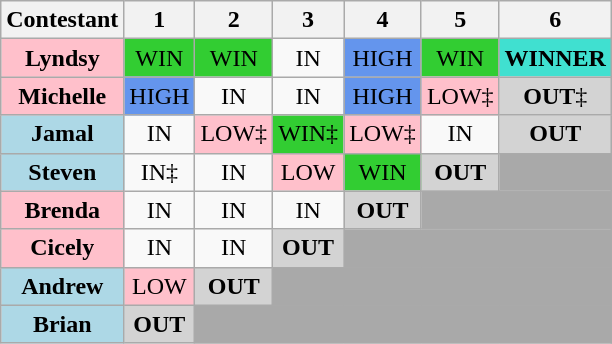<table class="wikitable" align style="text-align:center">
<tr>
<th>Contestant</th>
<th>1</th>
<th>2</th>
<th>3</th>
<th>4</th>
<th>5</th>
<th>6</th>
</tr>
<tr>
<td style="background:pink"><strong>Lyndsy</strong></td>
<td style="background:limegreen;">WIN</td>
<td style="background:limegreen;">WIN</td>
<td>IN</td>
<td style="background:cornflowerblue;">HIGH</td>
<td style="background:limegreen;">WIN</td>
<td style="background:turquoise;"><strong>WINNER</strong></td>
</tr>
<tr>
<td style="background:pink"><strong>Michelle</strong></td>
<td style="background:cornflowerblue;">HIGH</td>
<td>IN</td>
<td>IN</td>
<td style="background:cornflowerblue;">HIGH</td>
<td style="background:pink;">LOW‡</td>
<td style="background:lightgrey;"><strong>OUT</strong>‡</td>
</tr>
<tr>
<td style="background:lightblue"><strong>Jamal</strong></td>
<td>IN</td>
<td style="background:pink;">LOW‡</td>
<td style="background:limegreen;">WIN‡</td>
<td style="background:pink;">LOW‡</td>
<td>IN</td>
<td style="background:lightgrey;"><strong>OUT</strong></td>
</tr>
<tr>
<td style="background:lightblue"><strong>Steven</strong></td>
<td>IN‡</td>
<td>IN</td>
<td style="background:pink;">LOW</td>
<td style="background:limegreen;">WIN</td>
<td style="background:lightgrey;"><strong>OUT</strong></td>
<td colspan=1 style="background:darkgrey;"></td>
</tr>
<tr>
<td style="background:pink"><strong>Brenda</strong></td>
<td>IN</td>
<td>IN</td>
<td>IN</td>
<td style="background:lightgrey;"><strong>OUT</strong></td>
<td colspan=2 style="background:darkgrey;"></td>
</tr>
<tr>
<td style="background:pink"><strong>Cicely</strong></td>
<td>IN</td>
<td>IN</td>
<td style="background:lightgrey;"><strong>OUT</strong></td>
<td colspan=3 style="background:darkgrey;"></td>
</tr>
<tr>
<td style="background:lightblue"><strong>Andrew</strong></td>
<td style="background:pink;">LOW</td>
<td style="background:lightgrey;"><strong>OUT</strong></td>
<td colspan=4 style="background:darkgrey;"></td>
</tr>
<tr>
<td style="background:lightblue"><strong>Brian</strong></td>
<td style="background:lightgrey;"><strong>OUT</strong></td>
<td colspan=5 style="background:darkgrey;"></td>
</tr>
</table>
